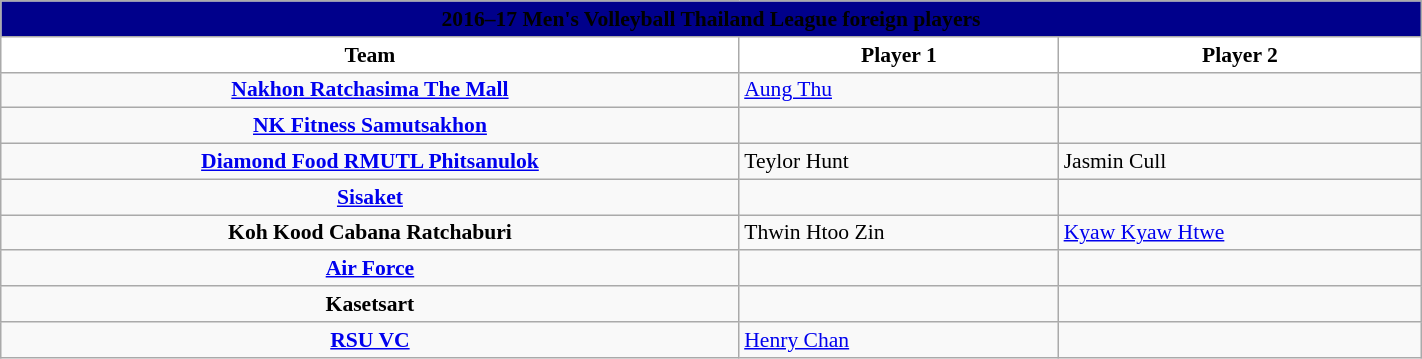<table class="wikitable" style="font-size:90%; width: 75%; text-align:left;">
<tr>
<th style=background:#00008B colspan=8><span>2016–17 Men's Volleyball Thailand League foreign players</span></th>
</tr>
<tr>
<th style="background:white">Team</th>
<th style="background:white">Player 1</th>
<th style="background:white">Player 2</th>
</tr>
<tr>
<td align=center><strong><a href='#'>Nakhon Ratchasima The Mall</a></strong></td>
<td> <a href='#'>Aung Thu</a></td>
<td></td>
</tr>
<tr>
<td align=center><strong><a href='#'>NK Fitness Samutsakhon</a></strong></td>
<td></td>
<td></td>
</tr>
<tr>
<td align=center><strong><a href='#'>Diamond Food RMUTL Phitsanulok</a></strong></td>
<td> Teylor Hunt</td>
<td> Jasmin Cull</td>
</tr>
<tr>
<td align=center><strong><a href='#'>Sisaket</a></strong></td>
<td></td>
<td></td>
</tr>
<tr>
<td align=center><strong>Koh Kood Cabana Ratchaburi</strong></td>
<td> Thwin Htoo Zin</td>
<td> <a href='#'>Kyaw Kyaw Htwe</a></td>
</tr>
<tr>
<td align=center><strong><a href='#'>Air Force</a></strong></td>
<td></td>
<td></td>
</tr>
<tr>
<td align=center><strong>Kasetsart</strong></td>
<td></td>
<td></td>
</tr>
<tr>
<td align=center><strong><a href='#'>RSU VC</a></strong></td>
<td> <a href='#'>Henry Chan</a></td>
<td></td>
</tr>
</table>
